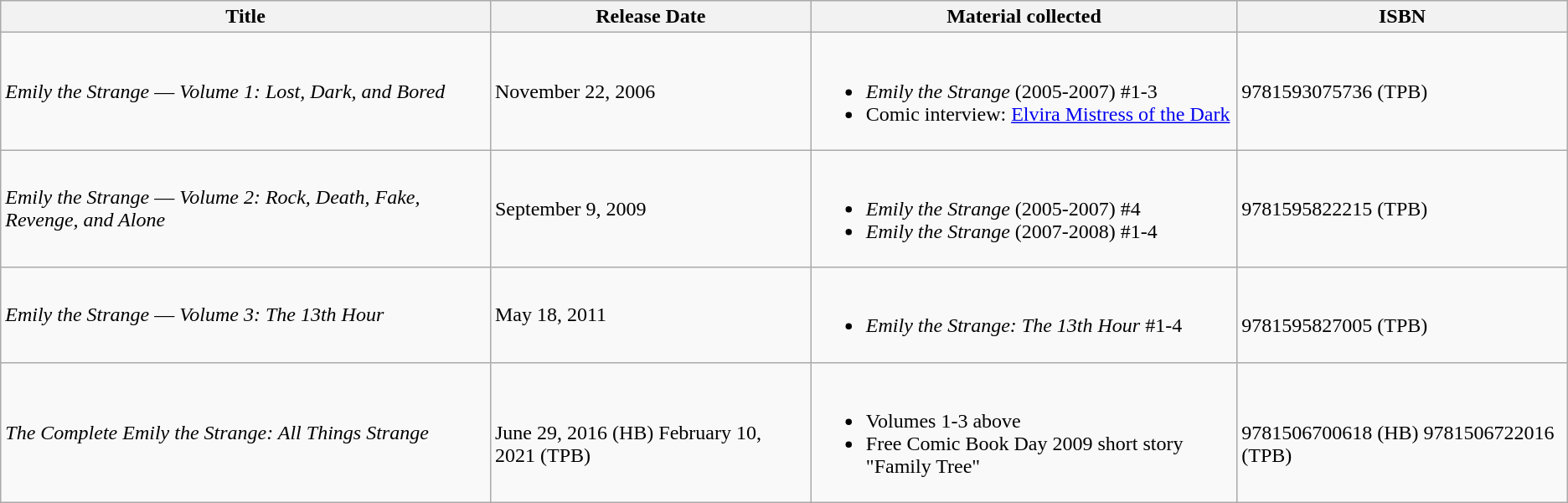<table class="wikitable">
<tr>
<th>Title</th>
<th>Release Date</th>
<th>Material collected</th>
<th>ISBN</th>
</tr>
<tr>
<td><em>Emily the Strange ― Volume 1: Lost, Dark, and Bored</em></td>
<td>November 22, 2006</td>
<td><br><ul><li><em>Emily the Strange</em> (2005-2007) #1-3</li><li>Comic interview: <a href='#'>Elvira Mistress of the Dark</a></li></ul></td>
<td>9781593075736 (TPB)</td>
</tr>
<tr>
<td><em>Emily the Strange ― Volume 2: Rock, Death, Fake, Revenge, and Alone</em></td>
<td>September 9, 2009</td>
<td><br><ul><li><em>Emily the Strange</em> (2005-2007) #4</li><li><em>Emily the Strange</em> (2007-2008) #1-4</li></ul></td>
<td>9781595822215 (TPB)</td>
</tr>
<tr>
<td><em>Emily the Strange ― Volume 3: The 13th Hour</em></td>
<td>May 18, 2011</td>
<td><br><ul><li><em>Emily the Strange: The 13th Hour</em> #1-4</li></ul></td>
<td><br>9781595827005 (TPB)</td>
</tr>
<tr>
<td><em>The Complete Emily the Strange: All Things Strange</em></td>
<td><br>June 29, 2016 (HB) 
February 10, 2021 (TPB)</td>
<td><br><ul><li>Volumes 1-3 above</li><li>Free Comic Book Day 2009 short story "Family Tree"</li></ul></td>
<td><br>9781506700618 (HB) 
9781506722016 (TPB)</td>
</tr>
</table>
